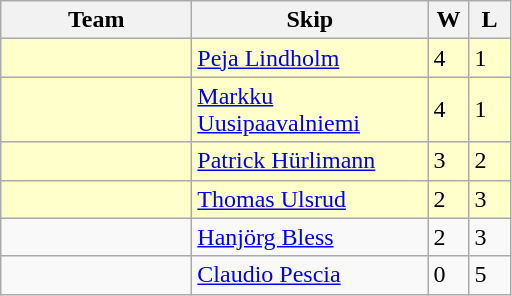<table class="wikitable">
<tr>
<th width="120">Team</th>
<th width="150">Skip</th>
<th width="20">W</th>
<th width="20">L</th>
</tr>
<tr bgcolor="#ffffcc">
<td></td>
<td><a href='#'>Peja Lindholm</a></td>
<td>4</td>
<td>1</td>
</tr>
<tr bgcolor="#ffffcc">
<td></td>
<td><a href='#'>Markku Uusipaavalniemi</a></td>
<td>4</td>
<td>1</td>
</tr>
<tr bgcolor="#ffffcc">
<td></td>
<td><a href='#'>Patrick Hürlimann</a></td>
<td>3</td>
<td>2</td>
</tr>
<tr bgcolor="#ffffcc">
<td></td>
<td><a href='#'>Thomas Ulsrud</a></td>
<td>2</td>
<td>3</td>
</tr>
<tr>
<td></td>
<td><a href='#'>Hanjörg Bless</a></td>
<td>2</td>
<td>3</td>
</tr>
<tr>
<td></td>
<td><a href='#'>Claudio Pescia</a></td>
<td>0</td>
<td>5</td>
</tr>
</table>
